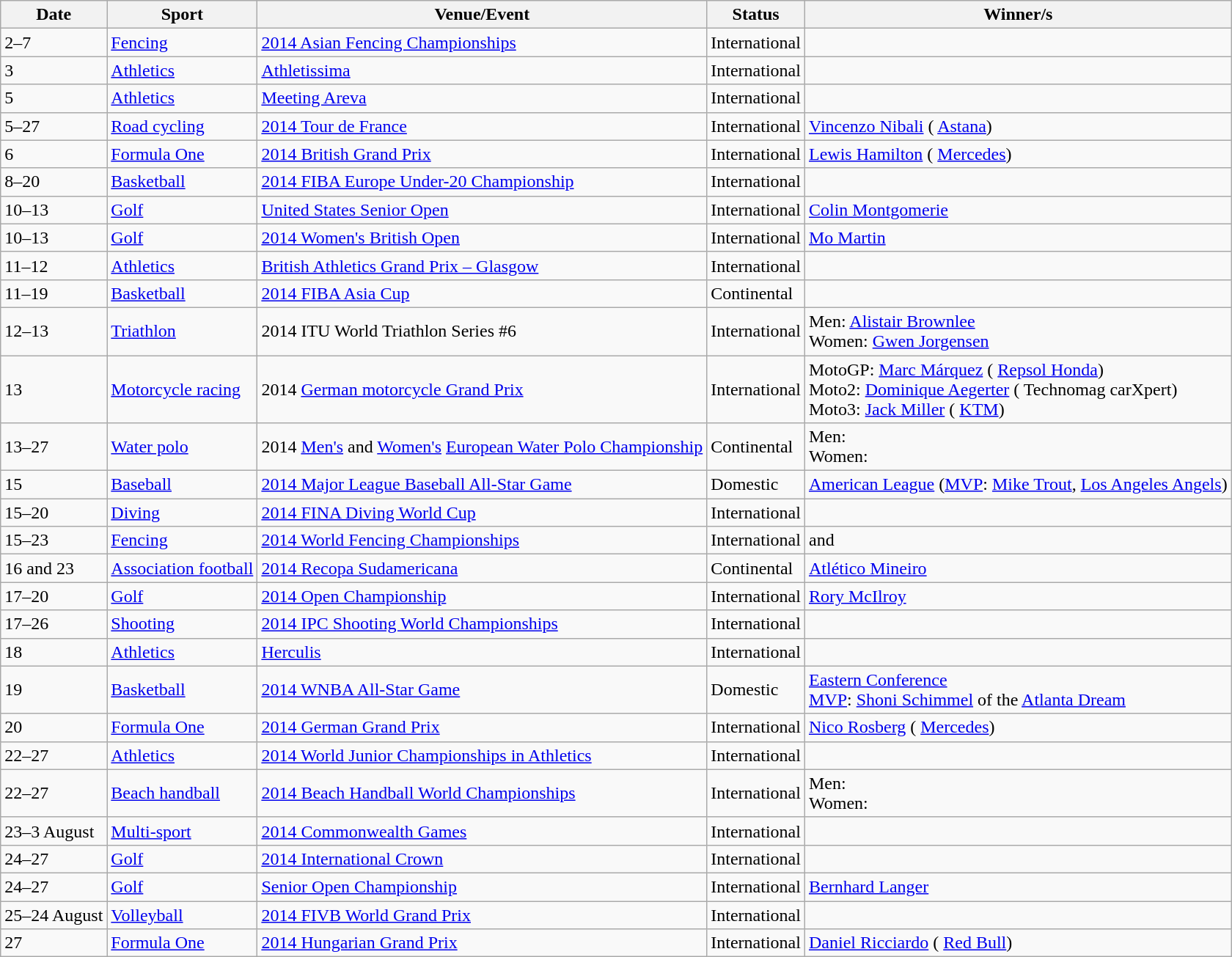<table class="wikitable sortable">
<tr>
<th>Date</th>
<th>Sport</th>
<th>Venue/Event</th>
<th>Status</th>
<th>Winner/s</th>
</tr>
<tr>
<td>2–7</td>
<td><a href='#'>Fencing</a></td>
<td> <a href='#'>2014 Asian Fencing Championships</a></td>
<td>International</td>
<td></td>
</tr>
<tr>
<td>3</td>
<td><a href='#'>Athletics</a></td>
<td> <a href='#'>Athletissima</a></td>
<td>International</td>
<td></td>
</tr>
<tr>
<td>5</td>
<td><a href='#'>Athletics</a></td>
<td> <a href='#'>Meeting Areva</a></td>
<td>International</td>
<td></td>
</tr>
<tr>
<td>5–27</td>
<td><a href='#'>Road cycling</a></td>
<td> <a href='#'>2014 Tour de France</a></td>
<td>International</td>
<td> <a href='#'>Vincenzo Nibali</a> ( <a href='#'>Astana</a>)</td>
</tr>
<tr>
<td>6</td>
<td><a href='#'>Formula One</a></td>
<td> <a href='#'>2014 British Grand Prix</a></td>
<td>International</td>
<td> <a href='#'>Lewis Hamilton</a> ( <a href='#'>Mercedes</a>)</td>
</tr>
<tr>
<td>8–20</td>
<td><a href='#'>Basketball</a></td>
<td> <a href='#'>2014 FIBA Europe Under-20 Championship</a></td>
<td>International</td>
<td></td>
</tr>
<tr>
<td>10–13</td>
<td><a href='#'>Golf</a></td>
<td> <a href='#'>United States Senior Open</a></td>
<td>International</td>
<td> <a href='#'>Colin Montgomerie</a></td>
</tr>
<tr>
<td>10–13</td>
<td><a href='#'>Golf</a></td>
<td> <a href='#'>2014 Women's British Open</a></td>
<td>International</td>
<td> <a href='#'>Mo Martin</a></td>
</tr>
<tr>
<td>11–12</td>
<td><a href='#'>Athletics</a></td>
<td> <a href='#'>British Athletics Grand Prix – Glasgow</a></td>
<td>International</td>
<td></td>
</tr>
<tr>
<td>11–19</td>
<td><a href='#'>Basketball</a></td>
<td> <a href='#'>2014 FIBA Asia Cup</a></td>
<td>Continental</td>
<td></td>
</tr>
<tr>
<td>12–13</td>
<td><a href='#'>Triathlon</a></td>
<td> 2014 ITU World Triathlon Series #6</td>
<td>International</td>
<td>Men:  <a href='#'>Alistair Brownlee</a><br>Women:  <a href='#'>Gwen Jorgensen</a></td>
</tr>
<tr>
<td>13</td>
<td><a href='#'>Motorcycle racing</a></td>
<td> 2014 <a href='#'>German motorcycle Grand Prix</a></td>
<td>International</td>
<td>MotoGP:  <a href='#'>Marc Márquez</a> ( <a href='#'>Repsol Honda</a>)<br>Moto2:  <a href='#'>Dominique Aegerter</a> ( Technomag carXpert)<br>Moto3:  <a href='#'>Jack Miller</a> ( <a href='#'>KTM</a>)</td>
</tr>
<tr>
<td>13–27</td>
<td><a href='#'>Water polo</a></td>
<td> 2014 <a href='#'>Men's</a> and <a href='#'>Women's</a> <a href='#'>European Water Polo Championship</a></td>
<td>Continental</td>
<td>Men: <br>Women: </td>
</tr>
<tr>
<td>15</td>
<td><a href='#'>Baseball</a></td>
<td> <a href='#'>2014 Major League Baseball All-Star Game</a></td>
<td>Domestic</td>
<td><a href='#'>American League</a> (<a href='#'>MVP</a>: <a href='#'>Mike Trout</a>,  <a href='#'>Los Angeles Angels</a>)</td>
</tr>
<tr>
<td>15–20</td>
<td><a href='#'>Diving</a></td>
<td> <a href='#'>2014 FINA Diving World Cup</a></td>
<td>International</td>
<td></td>
</tr>
<tr>
<td>15–23</td>
<td><a href='#'>Fencing</a></td>
<td> <a href='#'>2014 World Fencing Championships</a></td>
<td>International</td>
<td> and </td>
</tr>
<tr>
<td>16 and 23</td>
<td><a href='#'>Association football</a></td>
<td><a href='#'>2014 Recopa Sudamericana</a></td>
<td>Continental</td>
<td> <a href='#'>Atlético Mineiro</a></td>
</tr>
<tr>
<td>17–20</td>
<td><a href='#'>Golf</a></td>
<td> <a href='#'>2014 Open Championship</a></td>
<td>International</td>
<td> <a href='#'>Rory McIlroy</a></td>
</tr>
<tr>
<td>17–26</td>
<td><a href='#'>Shooting</a></td>
<td> <a href='#'>2014 IPC Shooting World Championships</a></td>
<td>International</td>
<td></td>
</tr>
<tr>
<td>18</td>
<td><a href='#'>Athletics</a></td>
<td> <a href='#'>Herculis</a></td>
<td>International</td>
<td></td>
</tr>
<tr>
<td>19</td>
<td><a href='#'>Basketball</a></td>
<td> <a href='#'>2014 WNBA All-Star Game</a></td>
<td>Domestic</td>
<td><a href='#'>Eastern Conference</a><br><a href='#'>MVP</a>:  <a href='#'>Shoni Schimmel</a> of the  <a href='#'>Atlanta Dream</a></td>
</tr>
<tr>
<td>20</td>
<td><a href='#'>Formula One</a></td>
<td> <a href='#'>2014 German Grand Prix</a></td>
<td>International</td>
<td> <a href='#'>Nico Rosberg</a> ( <a href='#'>Mercedes</a>)</td>
</tr>
<tr>
<td>22–27</td>
<td><a href='#'>Athletics</a></td>
<td> <a href='#'>2014 World Junior Championships in Athletics</a></td>
<td>International</td>
<td></td>
</tr>
<tr>
<td>22–27</td>
<td><a href='#'>Beach handball</a></td>
<td> <a href='#'>2014 Beach Handball World Championships</a></td>
<td>International</td>
<td>Men: <br>Women: </td>
</tr>
<tr>
<td>23–3 August</td>
<td><a href='#'>Multi-sport</a></td>
<td> <a href='#'>2014 Commonwealth Games</a></td>
<td>International</td>
<td></td>
</tr>
<tr>
<td>24–27</td>
<td><a href='#'>Golf</a></td>
<td> <a href='#'>2014 International Crown</a></td>
<td>International</td>
<td></td>
</tr>
<tr>
<td>24–27</td>
<td><a href='#'>Golf</a></td>
<td> <a href='#'>Senior Open Championship</a></td>
<td>International</td>
<td> <a href='#'>Bernhard Langer</a></td>
</tr>
<tr>
<td>25–24 August</td>
<td><a href='#'>Volleyball</a></td>
<td> <a href='#'>2014 FIVB World Grand Prix</a></td>
<td>International</td>
<td></td>
</tr>
<tr>
<td>27</td>
<td><a href='#'>Formula One</a></td>
<td> <a href='#'>2014 Hungarian Grand Prix</a></td>
<td>International</td>
<td> <a href='#'>Daniel Ricciardo</a> ( <a href='#'>Red Bull</a>)</td>
</tr>
</table>
